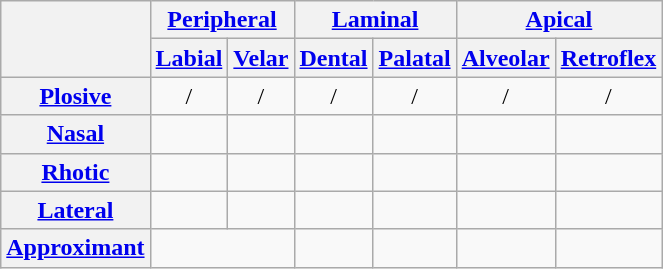<table class=" wikitable" style="text-align: center;">
<tr>
<th rowspan="2"></th>
<th colspan="2"><a href='#'>Peripheral</a></th>
<th colspan="2"><a href='#'>Laminal</a></th>
<th colspan="2"><a href='#'>Apical</a></th>
</tr>
<tr>
<th><a href='#'>Labial</a></th>
<th><a href='#'>Velar</a></th>
<th><a href='#'>Dental</a></th>
<th><a href='#'>Palatal</a></th>
<th><a href='#'>Alveolar</a></th>
<th><a href='#'>Retroflex</a></th>
</tr>
<tr>
<th><a href='#'>Plosive</a></th>
<td>/</td>
<td>/</td>
<td>/</td>
<td>/</td>
<td>/</td>
<td>/</td>
</tr>
<tr>
<th><a href='#'>Nasal</a></th>
<td></td>
<td></td>
<td></td>
<td></td>
<td></td>
<td></td>
</tr>
<tr>
<th><a href='#'>Rhotic</a></th>
<td></td>
<td></td>
<td></td>
<td></td>
<td></td>
<td></td>
</tr>
<tr>
<th><a href='#'>Lateral</a></th>
<td></td>
<td></td>
<td></td>
<td></td>
<td></td>
<td></td>
</tr>
<tr>
<th><a href='#'>Approximant</a></th>
<td colspan="2"></td>
<td></td>
<td></td>
<td></td>
<td></td>
</tr>
</table>
